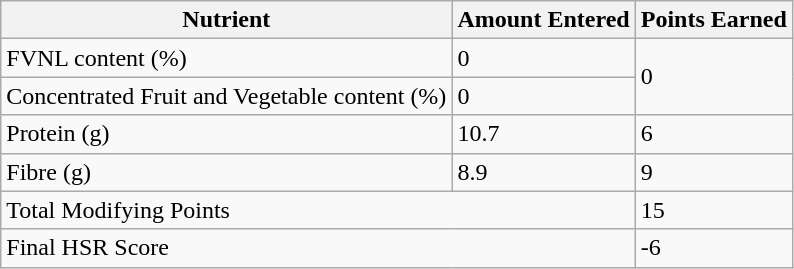<table class="wikitable">
<tr>
<th>Nutrient</th>
<th>Amount Entered</th>
<th>Points Earned</th>
</tr>
<tr>
<td>FVNL content (%)</td>
<td>0</td>
<td rowspan="2">0</td>
</tr>
<tr>
<td>Concentrated Fruit and Vegetable content (%)</td>
<td>0</td>
</tr>
<tr>
<td>Protein (g)</td>
<td>10.7</td>
<td>6</td>
</tr>
<tr>
<td>Fibre (g)</td>
<td>8.9</td>
<td>9</td>
</tr>
<tr>
<td colspan="2">Total Modifying Points</td>
<td>15</td>
</tr>
<tr>
<td colspan="2">Final HSR Score</td>
<td>-6</td>
</tr>
</table>
